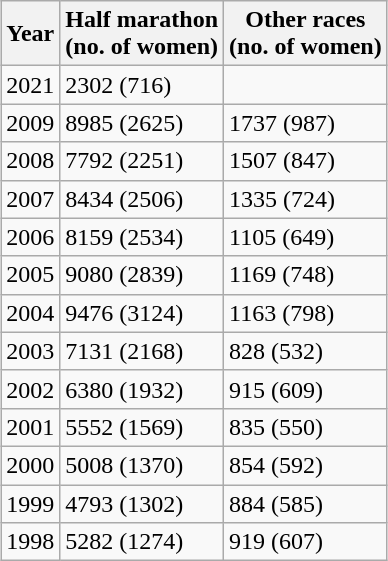<table class="wikitable sortable" style="margin: 1em auto 1em auto;">
<tr>
<th>Year</th>
<th>Half marathon<br>(no. of women)</th>
<th>Other races<br>(no. of women)</th>
</tr>
<tr>
<td>2021</td>
<td>2302 (716)</td>
<td></td>
</tr>
<tr>
<td>2009</td>
<td>8985 (2625)</td>
<td>1737 (987)</td>
</tr>
<tr>
<td>2008</td>
<td>7792 (2251)</td>
<td>1507 (847)</td>
</tr>
<tr>
<td>2007</td>
<td>8434 (2506)</td>
<td>1335 (724)</td>
</tr>
<tr>
<td>2006</td>
<td>8159 (2534)</td>
<td>1105 (649)</td>
</tr>
<tr>
<td>2005</td>
<td>9080 (2839)</td>
<td>1169 (748)</td>
</tr>
<tr>
<td>2004</td>
<td>9476 (3124)</td>
<td>1163 (798)</td>
</tr>
<tr>
<td>2003</td>
<td>7131 (2168)</td>
<td>828 (532)</td>
</tr>
<tr>
<td>2002</td>
<td>6380 (1932)</td>
<td>915 (609)</td>
</tr>
<tr>
<td>2001</td>
<td>5552 (1569)</td>
<td>835 (550)</td>
</tr>
<tr>
<td>2000</td>
<td>5008 (1370)</td>
<td>854 (592)</td>
</tr>
<tr>
<td>1999</td>
<td>4793 (1302)</td>
<td>884 (585)</td>
</tr>
<tr>
<td>1998</td>
<td>5282 (1274)</td>
<td>919 (607)</td>
</tr>
</table>
